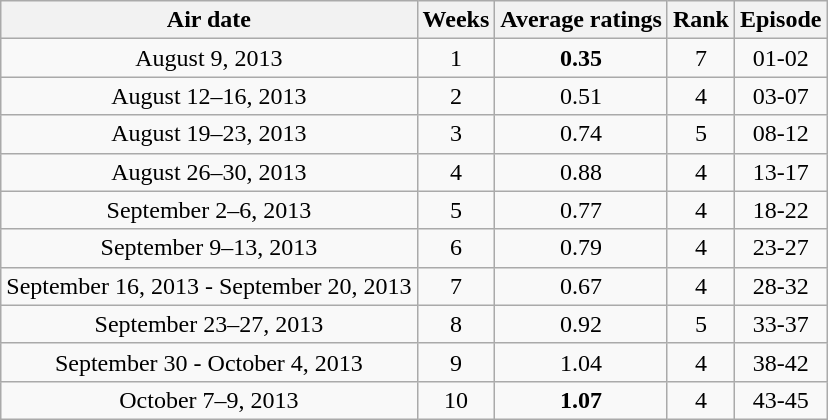<table class="wikitable sortable mw-collapsible jquery-tablesorter" style="text-align:center">
<tr>
<th>Air date</th>
<th>Weeks</th>
<th>Average ratings</th>
<th>Rank</th>
<th>Episode</th>
</tr>
<tr>
<td>August 9, 2013</td>
<td>1</td>
<td><strong><span>0.35</span></strong></td>
<td>7</td>
<td>01-02</td>
</tr>
<tr>
<td>August 12–16, 2013</td>
<td>2</td>
<td>0.51</td>
<td>4</td>
<td>03-07</td>
</tr>
<tr>
<td>August 19–23, 2013</td>
<td>3</td>
<td>0.74</td>
<td>5</td>
<td>08-12</td>
</tr>
<tr>
<td>August 26–30, 2013</td>
<td>4</td>
<td>0.88</td>
<td>4</td>
<td>13-17</td>
</tr>
<tr>
<td>September 2–6, 2013</td>
<td>5</td>
<td>0.77</td>
<td>4</td>
<td>18-22</td>
</tr>
<tr>
<td>September 9–13, 2013</td>
<td>6</td>
<td>0.79</td>
<td>4</td>
<td>23-27</td>
</tr>
<tr>
<td>September 16, 2013 - September 20, 2013</td>
<td>7</td>
<td>0.67</td>
<td>4</td>
<td>28-32</td>
</tr>
<tr>
<td>September 23–27, 2013</td>
<td>8</td>
<td>0.92</td>
<td>5</td>
<td>33-37</td>
</tr>
<tr>
<td>September 30 - October 4, 2013</td>
<td>9</td>
<td>1.04</td>
<td>4</td>
<td>38-42</td>
</tr>
<tr>
<td>October 7–9, 2013</td>
<td>10</td>
<td><strong><span>1.07</span></strong></td>
<td>4</td>
<td>43-45</td>
</tr>
</table>
